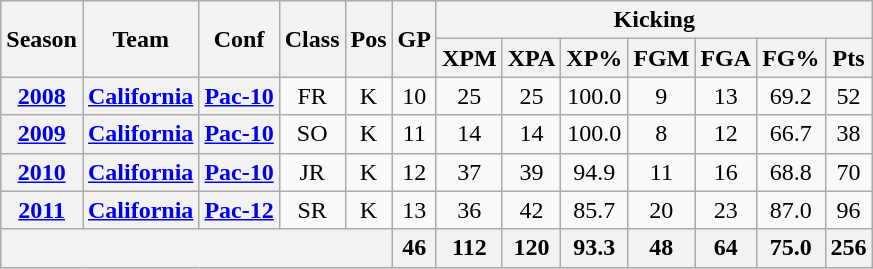<table class="wikitable" style="text-align:center;">
<tr>
<th rowspan="2">Season</th>
<th rowspan="2">Team</th>
<th rowspan="2">Conf</th>
<th rowspan="2">Class</th>
<th rowspan="2">Pos</th>
<th rowspan="2">GP</th>
<th colspan="7">Kicking</th>
</tr>
<tr>
<th>XPM</th>
<th>XPA</th>
<th>XP%</th>
<th>FGM</th>
<th>FGA</th>
<th>FG%</th>
<th>Pts</th>
</tr>
<tr>
<th><a href='#'>2008</a></th>
<th><a href='#'>California</a></th>
<th><a href='#'>Pac-10</a></th>
<td>FR</td>
<td>K</td>
<td>10</td>
<td>25</td>
<td>25</td>
<td>100.0</td>
<td>9</td>
<td>13</td>
<td>69.2</td>
<td>52</td>
</tr>
<tr>
<th><a href='#'>2009</a></th>
<th><a href='#'>California</a></th>
<th><a href='#'>Pac-10</a></th>
<td>SO</td>
<td>K</td>
<td>11</td>
<td>14</td>
<td>14</td>
<td>100.0</td>
<td>8</td>
<td>12</td>
<td>66.7</td>
<td>38</td>
</tr>
<tr>
<th><a href='#'>2010</a></th>
<th><a href='#'>California</a></th>
<th><a href='#'>Pac-10</a></th>
<td>JR</td>
<td>K</td>
<td>12</td>
<td>37</td>
<td>39</td>
<td>94.9</td>
<td>11</td>
<td>16</td>
<td>68.8</td>
<td>70</td>
</tr>
<tr>
<th><a href='#'>2011</a></th>
<th><a href='#'>California</a></th>
<th><a href='#'>Pac-12</a></th>
<td>SR</td>
<td>K</td>
<td>13</td>
<td>36</td>
<td>42</td>
<td>85.7</td>
<td>20</td>
<td>23</td>
<td>87.0</td>
<td>96</td>
</tr>
<tr>
<th colspan="5"></th>
<th>46</th>
<th>112</th>
<th>120</th>
<th>93.3</th>
<th>48</th>
<th>64</th>
<th>75.0</th>
<th>256</th>
</tr>
</table>
